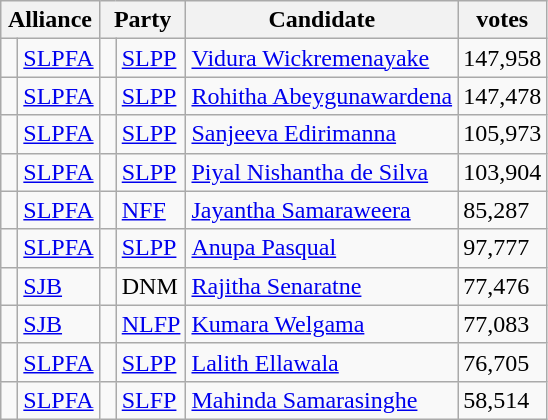<table class="wikitable sortable mw-collapsible">
<tr>
<th colspan="2">Alliance</th>
<th colspan="2">Party</th>
<th>Candidate</th>
<th>votes</th>
</tr>
<tr>
<td bgcolor=> </td>
<td align=left><a href='#'>SLPFA</a></td>
<td bgcolor=> </td>
<td align=left><a href='#'>SLPP</a></td>
<td><a href='#'>Vidura Wickremenayake</a></td>
<td>147,958</td>
</tr>
<tr>
<td bgcolor=> </td>
<td align=left><a href='#'>SLPFA</a></td>
<td bgcolor=> </td>
<td align=left><a href='#'>SLPP</a></td>
<td><a href='#'>Rohitha Abeygunawardena</a></td>
<td>147,478</td>
</tr>
<tr>
<td bgcolor=> </td>
<td align=left><a href='#'>SLPFA</a></td>
<td bgcolor=> </td>
<td align=left><a href='#'>SLPP</a></td>
<td><a href='#'>Sanjeeva Edirimanna</a></td>
<td>105,973</td>
</tr>
<tr>
<td bgcolor=> </td>
<td align=left><a href='#'>SLPFA</a></td>
<td bgcolor=> </td>
<td align=left><a href='#'>SLPP</a></td>
<td><a href='#'>Piyal Nishantha de Silva</a></td>
<td>103,904</td>
</tr>
<tr>
<td bgcolor=> </td>
<td align=left><a href='#'>SLPFA</a></td>
<td bgcolor=> </td>
<td align=left><a href='#'>NFF</a></td>
<td><a href='#'>Jayantha Samaraweera</a></td>
<td>85,287</td>
</tr>
<tr>
<td bgcolor=> </td>
<td align=left><a href='#'>SLPFA</a></td>
<td bgcolor=> </td>
<td align=left><a href='#'>SLPP</a></td>
<td><a href='#'>Anupa Pasqual</a></td>
<td>97,777</td>
</tr>
<tr>
<td bgcolor=> </td>
<td align=left><a href='#'>SJB</a></td>
<td bgcolor=> </td>
<td align=left>DNM</td>
<td><a href='#'>Rajitha Senaratne</a></td>
<td>77,476</td>
</tr>
<tr>
<td bgcolor=> </td>
<td align=left><a href='#'>SJB</a></td>
<td bgcolor=> </td>
<td align=left><a href='#'>NLFP</a></td>
<td><a href='#'>Kumara Welgama</a></td>
<td>77,083</td>
</tr>
<tr>
<td bgcolor=> </td>
<td align=left><a href='#'>SLPFA</a></td>
<td bgcolor=> </td>
<td align=left><a href='#'>SLPP</a></td>
<td><a href='#'>Lalith Ellawala</a></td>
<td>76,705</td>
</tr>
<tr>
<td bgcolor=> </td>
<td align=left><a href='#'>SLPFA</a></td>
<td bgcolor=> </td>
<td align=left><a href='#'>SLFP</a></td>
<td><a href='#'>Mahinda Samarasinghe</a></td>
<td>58,514</td>
</tr>
</table>
